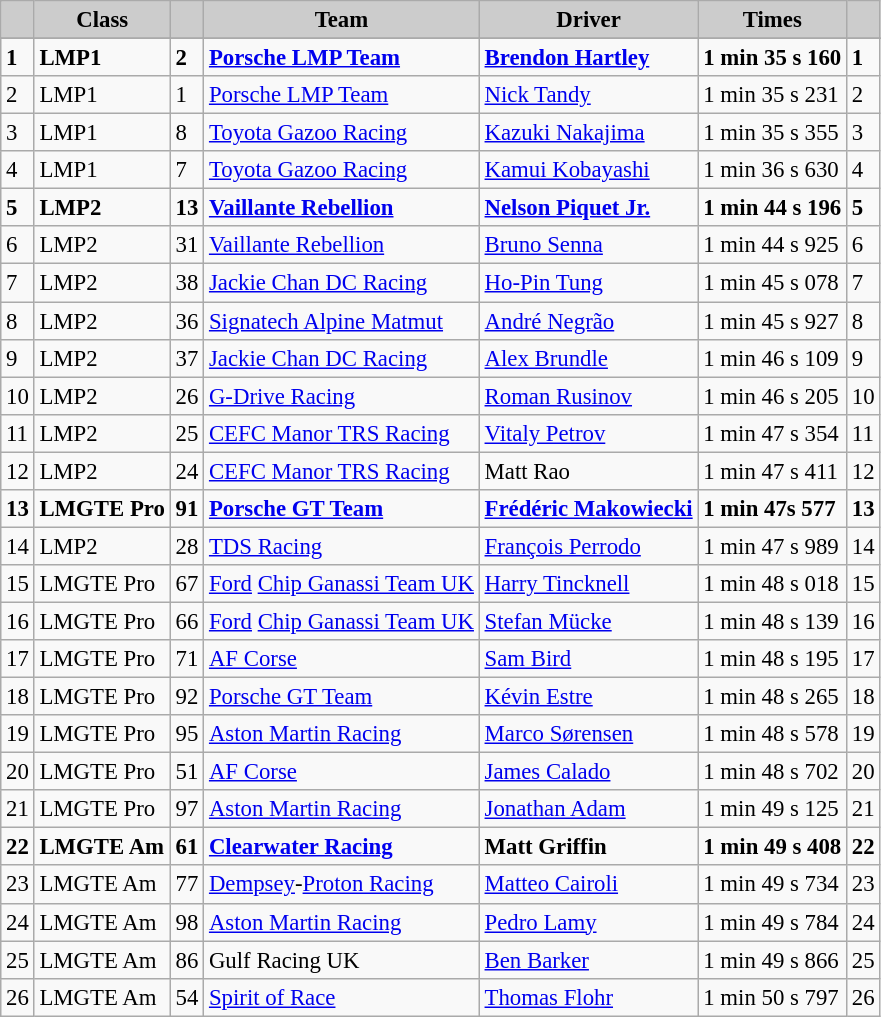<table class="wikitable alternance" style="font-size:95%;">
<tr>
<th scope=col style="background-color:#CCCCCC;"></th>
<th scope=col style="background-color:#CCCCCC;">Class</th>
<th scope=col style="background-color:#CCCCCC;"></th>
<th scope=col style="background-color:#CCCCCC;">Team</th>
<th scope=col style="background-color:#CCCCCC;">Driver</th>
<th scope=col style="background-color:#CCCCCC;">Times</th>
<th scope=col style="background-color:#CCCCCC;"></th>
</tr>
<tr>
</tr>
<tr style="font-weight:bold">
<td>1</td>
<td>LMP1</td>
<td>2</td>
<td> <a href='#'>Porsche LMP Team</a></td>
<td> <a href='#'>Brendon Hartley</a></td>
<td>1 min 35 s 160</td>
<td>1</td>
</tr>
<tr>
<td>2</td>
<td>LMP1</td>
<td>1</td>
<td> <a href='#'>Porsche LMP Team</a></td>
<td> <a href='#'>Nick Tandy</a></td>
<td>1 min 35 s 231</td>
<td>2</td>
</tr>
<tr>
<td>3</td>
<td>LMP1</td>
<td>8</td>
<td> <a href='#'>Toyota Gazoo Racing</a></td>
<td> <a href='#'>Kazuki Nakajima</a></td>
<td>1 min 35 s 355</td>
<td>3</td>
</tr>
<tr>
<td>4</td>
<td>LMP1</td>
<td>7</td>
<td> <a href='#'>Toyota Gazoo Racing</a></td>
<td> <a href='#'>Kamui Kobayashi</a></td>
<td>1 min 36 s 630</td>
<td>4</td>
</tr>
<tr style="font-weight:bold">
<td>5</td>
<td>LMP2</td>
<td>13</td>
<td> <a href='#'>Vaillante Rebellion</a></td>
<td> <a href='#'>Nelson Piquet Jr.</a></td>
<td>1 min 44 s 196</td>
<td>5</td>
</tr>
<tr>
<td>6</td>
<td>LMP2</td>
<td>31</td>
<td> <a href='#'>Vaillante Rebellion</a></td>
<td> <a href='#'>Bruno Senna</a></td>
<td>1 min 44 s 925</td>
<td>6</td>
</tr>
<tr>
<td>7</td>
<td>LMP2</td>
<td>38</td>
<td> <a href='#'>Jackie Chan DC Racing</a></td>
<td> <a href='#'>Ho-Pin Tung</a></td>
<td>1 min 45 s 078</td>
<td>7</td>
</tr>
<tr>
<td>8</td>
<td>LMP2</td>
<td>36</td>
<td> <a href='#'>Signatech Alpine Matmut</a></td>
<td> <a href='#'>André Negrão</a></td>
<td>1 min 45 s 927</td>
<td>8</td>
</tr>
<tr>
<td>9</td>
<td>LMP2</td>
<td>37</td>
<td> <a href='#'>Jackie Chan DC Racing</a></td>
<td> <a href='#'>Alex Brundle</a></td>
<td>1 min 46 s 109</td>
<td>9</td>
</tr>
<tr>
<td>10</td>
<td>LMP2</td>
<td>26</td>
<td> <a href='#'>G-Drive Racing</a></td>
<td> <a href='#'>Roman Rusinov</a></td>
<td>1 min 46 s 205</td>
<td>10</td>
</tr>
<tr>
<td>11</td>
<td>LMP2</td>
<td>25</td>
<td> <a href='#'>CEFC Manor TRS Racing</a></td>
<td> <a href='#'>Vitaly Petrov</a></td>
<td>1 min 47 s 354</td>
<td>11</td>
</tr>
<tr>
<td>12</td>
<td>LMP2</td>
<td>24</td>
<td> <a href='#'>CEFC Manor TRS Racing</a></td>
<td> Matt Rao</td>
<td>1 min 47 s 411</td>
<td>12</td>
</tr>
<tr style="font-weight:bold">
<td>13</td>
<td>LMGTE Pro</td>
<td>91</td>
<td> <a href='#'>Porsche GT Team</a></td>
<td> <a href='#'>Frédéric Makowiecki</a></td>
<td>1 min 47s 577</td>
<td>13</td>
</tr>
<tr>
<td>14</td>
<td>LMP2</td>
<td>28</td>
<td> <a href='#'>TDS Racing</a></td>
<td> <a href='#'>François Perrodo</a></td>
<td>1 min 47 s 989</td>
<td>14</td>
</tr>
<tr>
<td>15</td>
<td>LMGTE Pro</td>
<td>67</td>
<td> <a href='#'>Ford</a> <a href='#'>Chip Ganassi Team UK</a></td>
<td> <a href='#'>Harry Tincknell</a></td>
<td>1 min 48 s 018</td>
<td>15</td>
</tr>
<tr>
<td>16</td>
<td>LMGTE Pro</td>
<td>66</td>
<td> <a href='#'>Ford</a> <a href='#'>Chip Ganassi Team UK</a></td>
<td> <a href='#'>Stefan Mücke</a></td>
<td>1 min 48 s 139</td>
<td>16</td>
</tr>
<tr>
<td>17</td>
<td>LMGTE Pro</td>
<td>71</td>
<td> <a href='#'>AF Corse</a></td>
<td> <a href='#'>Sam Bird</a></td>
<td>1 min 48 s 195</td>
<td>17</td>
</tr>
<tr>
<td>18</td>
<td>LMGTE Pro</td>
<td>92</td>
<td> <a href='#'>Porsche GT Team</a></td>
<td> <a href='#'>Kévin Estre</a></td>
<td>1 min 48 s 265</td>
<td>18</td>
</tr>
<tr>
<td>19</td>
<td>LMGTE Pro</td>
<td>95</td>
<td> <a href='#'>Aston Martin Racing</a></td>
<td> <a href='#'>Marco Sørensen</a></td>
<td>1 min 48 s 578</td>
<td>19</td>
</tr>
<tr>
<td>20</td>
<td>LMGTE Pro</td>
<td>51</td>
<td> <a href='#'>AF Corse</a></td>
<td> <a href='#'>James Calado</a></td>
<td>1 min 48 s 702</td>
<td>20</td>
</tr>
<tr>
<td>21</td>
<td>LMGTE Pro</td>
<td>97</td>
<td> <a href='#'>Aston Martin Racing</a></td>
<td> <a href='#'>Jonathan Adam</a></td>
<td>1 min 49 s 125</td>
<td>21</td>
</tr>
<tr style="font-weight:bold">
<td>22</td>
<td>LMGTE Am</td>
<td>61</td>
<td> <a href='#'>Clearwater Racing</a></td>
<td> Matt Griffin</td>
<td>1 min 49 s 408</td>
<td>22</td>
</tr>
<tr>
<td>23</td>
<td>LMGTE Am</td>
<td>77</td>
<td> <a href='#'>Dempsey</a>-<a href='#'>Proton Racing</a></td>
<td> <a href='#'>Matteo Cairoli</a></td>
<td>1 min 49 s 734</td>
<td>23</td>
</tr>
<tr>
<td>24</td>
<td>LMGTE Am</td>
<td>98</td>
<td> <a href='#'>Aston Martin Racing</a></td>
<td> <a href='#'>Pedro Lamy</a></td>
<td>1 min 49 s 784</td>
<td>24</td>
</tr>
<tr>
<td>25</td>
<td>LMGTE Am</td>
<td>86</td>
<td> Gulf Racing UK</td>
<td> <a href='#'>Ben Barker</a></td>
<td>1 min 49 s 866</td>
<td>25</td>
</tr>
<tr>
<td>26</td>
<td>LMGTE Am</td>
<td>54</td>
<td> <a href='#'>Spirit of Race</a></td>
<td> <a href='#'>Thomas Flohr</a></td>
<td>1 min 50 s 797</td>
<td>26</td>
</tr>
</table>
